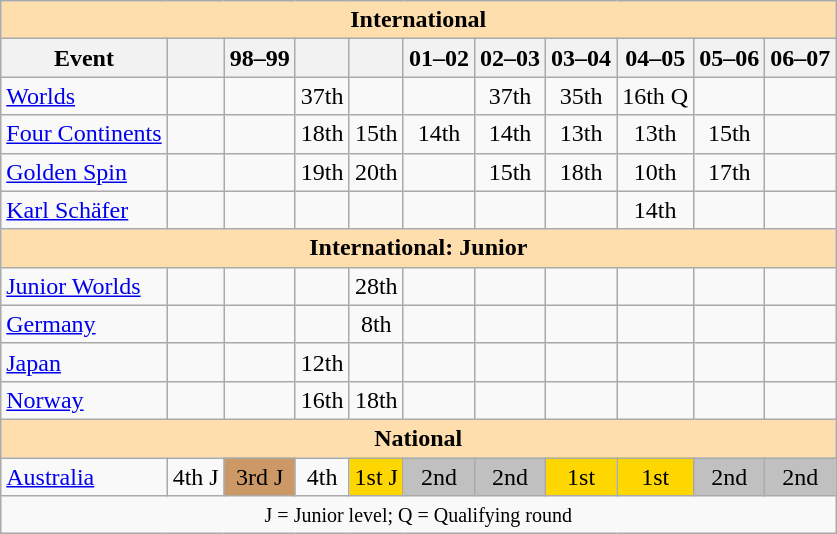<table class="wikitable" style="text-align:center">
<tr>
<th style="background-color: #ffdead; " colspan=11 align=center>International</th>
</tr>
<tr>
<th>Event</th>
<th></th>
<th>98–99</th>
<th></th>
<th></th>
<th>01–02</th>
<th>02–03</th>
<th>03–04</th>
<th>04–05</th>
<th>05–06</th>
<th>06–07</th>
</tr>
<tr>
<td align=left><a href='#'>Worlds</a></td>
<td></td>
<td></td>
<td>37th</td>
<td></td>
<td></td>
<td>37th</td>
<td>35th</td>
<td>16th Q</td>
<td></td>
<td></td>
</tr>
<tr>
<td align=left><a href='#'>Four Continents</a></td>
<td></td>
<td></td>
<td>18th</td>
<td>15th</td>
<td>14th</td>
<td>14th</td>
<td>13th</td>
<td>13th</td>
<td>15th</td>
<td></td>
</tr>
<tr>
<td align=left><a href='#'>Golden Spin</a></td>
<td></td>
<td></td>
<td>19th</td>
<td>20th</td>
<td></td>
<td>15th</td>
<td>18th</td>
<td>10th</td>
<td>17th</td>
<td></td>
</tr>
<tr>
<td align=left><a href='#'>Karl Schäfer</a></td>
<td></td>
<td></td>
<td></td>
<td></td>
<td></td>
<td></td>
<td></td>
<td>14th</td>
<td></td>
<td></td>
</tr>
<tr>
<th style="background-color: #ffdead; " colspan=11 align=center>International: Junior</th>
</tr>
<tr>
<td align=left><a href='#'>Junior Worlds</a></td>
<td></td>
<td></td>
<td></td>
<td>28th</td>
<td></td>
<td></td>
<td></td>
<td></td>
<td></td>
<td></td>
</tr>
<tr>
<td align=left> <a href='#'>Germany</a></td>
<td></td>
<td></td>
<td></td>
<td>8th</td>
<td></td>
<td></td>
<td></td>
<td></td>
<td></td>
<td></td>
</tr>
<tr>
<td align=left> <a href='#'>Japan</a></td>
<td></td>
<td></td>
<td>12th</td>
<td></td>
<td></td>
<td></td>
<td></td>
<td></td>
<td></td>
<td></td>
</tr>
<tr>
<td align=left> <a href='#'>Norway</a></td>
<td></td>
<td></td>
<td>16th</td>
<td>18th</td>
<td></td>
<td></td>
<td></td>
<td></td>
<td></td>
<td></td>
</tr>
<tr>
<th style="background-color: #ffdead; " colspan=11 align=center>National</th>
</tr>
<tr>
<td align=left><a href='#'>Australia</a></td>
<td>4th J</td>
<td bgcolor=cc9966>3rd J</td>
<td>4th</td>
<td bgcolor=gold>1st J</td>
<td bgcolor=silver>2nd</td>
<td bgcolor=silver>2nd</td>
<td bgcolor=gold>1st</td>
<td bgcolor=gold>1st</td>
<td bgcolor=silver>2nd</td>
<td bgcolor=silver>2nd</td>
</tr>
<tr>
<td colspan=11 align=center><small> J = Junior level; Q = Qualifying round </small></td>
</tr>
</table>
